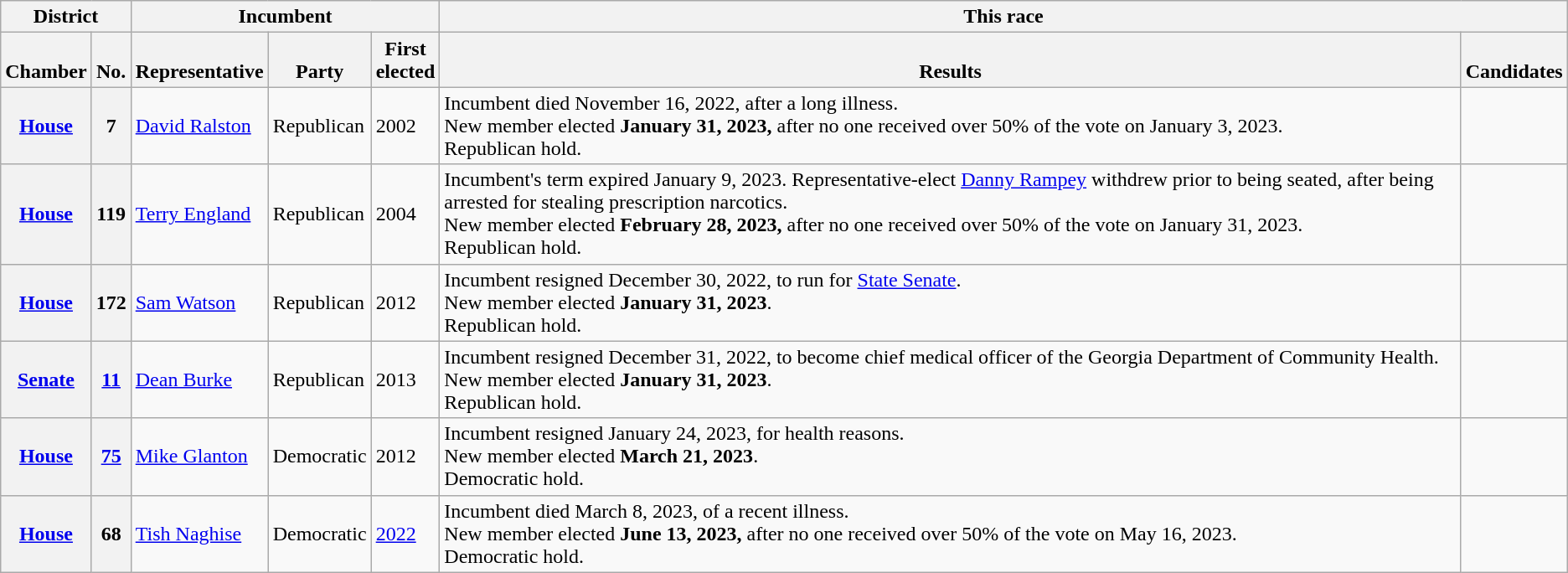<table class="wikitable sortable">
<tr valign=bottom>
<th colspan="2">District</th>
<th colspan="3">Incumbent</th>
<th colspan="2">This race</th>
</tr>
<tr valign=bottom>
<th>Chamber</th>
<th>No.</th>
<th>Representative</th>
<th>Party</th>
<th>First<br>elected</th>
<th>Results</th>
<th>Candidates</th>
</tr>
<tr>
<th><a href='#'>House</a></th>
<th>7</th>
<td><a href='#'>David Ralston</a></td>
<td>Republican</td>
<td>2002</td>
<td data-sort-value=4/6/2021 >Incumbent died November 16, 2022, after a long illness.<br>New member elected <strong>January 31, 2023,</strong> after no one received over 50% of the vote on January 3, 2023.<br>Republican hold.</td>
<td nowrap></td>
</tr>
<tr>
<th><a href='#'>House</a></th>
<th>119</th>
<td><a href='#'>Terry England</a> <br></td>
<td>Republican</td>
<td>2004</td>
<td>Incumbent's term expired January 9, 2023. Representative-elect <a href='#'>Danny Rampey</a> withdrew prior to being seated, after being arrested for stealing prescription narcotics.<br>New member elected <strong>February 28, 2023,</strong> after no one received over 50% of the vote on January 31, 2023.<br>Republican hold.</td>
<td nowrap></td>
</tr>
<tr>
<th><a href='#'>House</a></th>
<th>172</th>
<td><a href='#'>Sam Watson</a></td>
<td>Republican</td>
<td>2012</td>
<td data-sort-value=4/6/2021 >Incumbent resigned December 30, 2022, to run for <a href='#'>State Senate</a>.<br>New member elected <strong>January 31, 2023</strong>.<br>Republican hold.</td>
<td nowrap></td>
</tr>
<tr>
<th><a href='#'>Senate</a></th>
<th><a href='#'>11</a></th>
<td><a href='#'>Dean Burke</a></td>
<td>Republican</td>
<td>2013<br></td>
<td>Incumbent resigned December 31, 2022, to become chief medical officer of the Georgia Department of Community Health.<br>New member elected <strong>January 31, 2023</strong>.<br>Republican hold.</td>
<td nowrap></td>
</tr>
<tr>
<th><a href='#'>House</a></th>
<th><a href='#'>75</a></th>
<td><a href='#'>Mike Glanton</a></td>
<td>Democratic</td>
<td>2012</td>
<td>Incumbent resigned January 24, 2023, for health reasons.<br>New member elected <strong>March 21, 2023</strong>.<br>Democratic hold.</td>
<td nowrap></td>
</tr>
<tr>
<th><a href='#'>House</a></th>
<th>68</th>
<td><a href='#'>Tish Naghise</a></td>
<td>Democratic</td>
<td><a href='#'>2022</a></td>
<td>Incumbent died March 8, 2023, of a recent illness.<br>New member elected <strong>June 13, 2023,</strong> after no one received over 50% of the vote on May 16, 2023.<br>Democratic hold.</td>
<td nowrap></td>
</tr>
</table>
